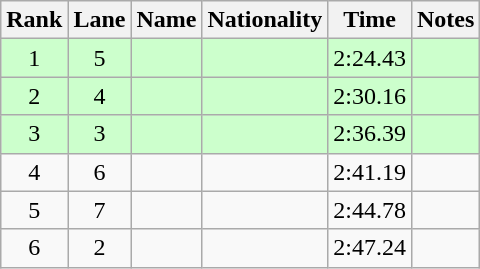<table class="wikitable sortable" style="text-align:center">
<tr>
<th>Rank</th>
<th>Lane</th>
<th>Name</th>
<th>Nationality</th>
<th>Time</th>
<th>Notes</th>
</tr>
<tr bgcolor=ccffcc>
<td>1</td>
<td>5</td>
<td align=left></td>
<td align=left></td>
<td>2:24.43</td>
<td><strong></strong> <strong></strong></td>
</tr>
<tr bgcolor=ccffcc>
<td>2</td>
<td>4</td>
<td align=left></td>
<td align=left></td>
<td>2:30.16</td>
<td><strong></strong></td>
</tr>
<tr bgcolor=ccffcc>
<td>3</td>
<td>3</td>
<td align=left></td>
<td align=left></td>
<td>2:36.39</td>
<td><strong></strong></td>
</tr>
<tr>
<td>4</td>
<td>6</td>
<td align=left></td>
<td align=left></td>
<td>2:41.19</td>
<td></td>
</tr>
<tr>
<td>5</td>
<td>7</td>
<td align=left></td>
<td align=left></td>
<td>2:44.78</td>
<td></td>
</tr>
<tr>
<td>6</td>
<td>2</td>
<td align=left></td>
<td align=left></td>
<td>2:47.24</td>
<td></td>
</tr>
</table>
